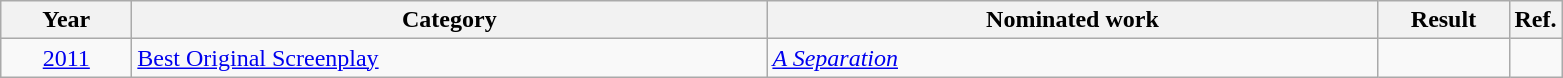<table class=wikitable>
<tr>
<th scope="col" style="width:5em;">Year</th>
<th scope="col" style="width:26em;">Category</th>
<th scope="col" style="width:25em;">Nominated work</th>
<th scope="col" style="width:5em;">Result</th>
<th>Ref.</th>
</tr>
<tr>
<td style="text-align:center;"><a href='#'>2011</a></td>
<td><a href='#'>Best Original Screenplay</a></td>
<td><em><a href='#'>A Separation</a></em></td>
<td></td>
<td></td>
</tr>
</table>
